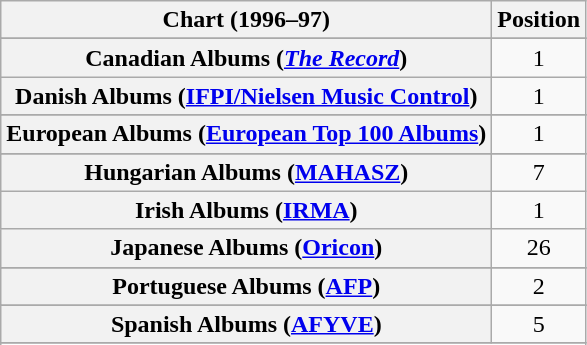<table class="wikitable plainrowheaders sortable" style="text-align:center;">
<tr>
<th>Chart (1996–97)</th>
<th>Position</th>
</tr>
<tr>
</tr>
<tr>
</tr>
<tr>
</tr>
<tr>
</tr>
<tr>
</tr>
<tr>
<th scope="row">Canadian Albums (<em><a href='#'>The Record</a></em>)</th>
<td>1</td>
</tr>
<tr>
<th scope="row">Danish Albums (<a href='#'>IFPI/Nielsen Music Control</a>)</th>
<td>1</td>
</tr>
<tr>
</tr>
<tr>
<th scope="row">European Albums (<a href='#'>European Top 100 Albums</a>)</th>
<td>1</td>
</tr>
<tr>
</tr>
<tr>
</tr>
<tr>
</tr>
<tr>
<th scope="row">Hungarian Albums (<a href='#'>MAHASZ</a>)</th>
<td>7</td>
</tr>
<tr>
<th scope="row">Irish Albums (<a href='#'>IRMA</a>)</th>
<td>1</td>
</tr>
<tr>
<th scope="row">Japanese Albums (<a href='#'>Oricon</a>)</th>
<td>26</td>
</tr>
<tr>
</tr>
<tr>
</tr>
<tr>
<th scope="row">Portuguese Albums (<a href='#'>AFP</a>)</th>
<td>2</td>
</tr>
<tr>
</tr>
<tr>
<th scope="row">Spanish Albums (<a href='#'>AFYVE</a>)</th>
<td>5</td>
</tr>
<tr>
</tr>
<tr>
</tr>
<tr>
</tr>
<tr>
</tr>
</table>
